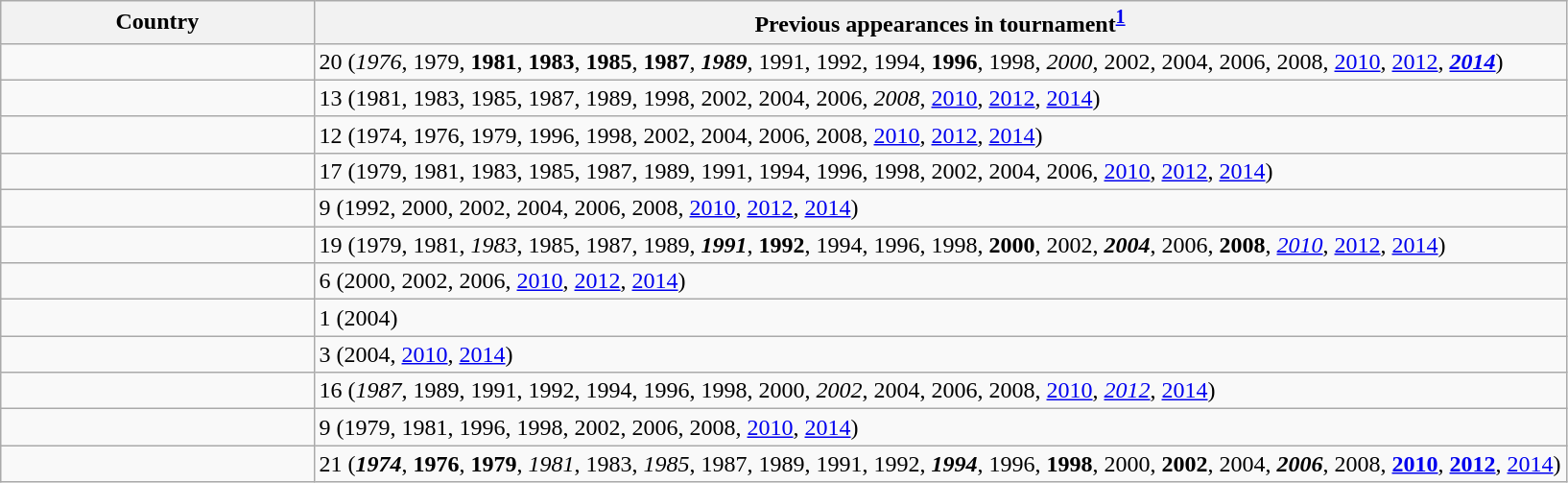<table class="wikitable sortable">
<tr>
<th width=20%>Country</th>
<th width=80%>Previous appearances in tournament<sup><strong><a href='#'>1</a></strong></sup></th>
</tr>
<tr>
<td></td>
<td>20 (<em>1976</em>, 1979, <strong>1981</strong>, <strong>1983</strong>, <strong>1985</strong>, <strong>1987</strong>, <strong><em>1989</em></strong>, 1991, 1992, 1994, <strong>1996</strong>, 1998, <em>2000</em>, 2002, 2004, 2006, 2008, <a href='#'>2010</a>, <a href='#'>2012</a>, <strong><em><a href='#'>2014</a></em></strong>)</td>
</tr>
<tr>
<td></td>
<td>13 (1981, 1983, 1985, 1987, 1989, 1998, 2002, 2004, 2006, <em>2008</em>, <a href='#'>2010</a>, <a href='#'>2012</a>, <a href='#'>2014</a>)</td>
</tr>
<tr>
<td></td>
<td>12 (1974, 1976, 1979, 1996, 1998, 2002, 2004, 2006, 2008, <a href='#'>2010</a>, <a href='#'>2012</a>, <a href='#'>2014</a>)</td>
</tr>
<tr>
<td></td>
<td>17 (1979, 1981, 1983, 1985, 1987, 1989, 1991, 1994, 1996, 1998, 2002, 2004, 2006, <a href='#'>2010</a>, <a href='#'>2012</a>, <a href='#'>2014</a>)</td>
</tr>
<tr>
<td></td>
<td>9 (1992, 2000, 2002, 2004, 2006, 2008, <a href='#'>2010</a>, <a href='#'>2012</a>, <a href='#'>2014</a>)</td>
</tr>
<tr>
<td></td>
<td>19 (1979, 1981, <em>1983</em>, 1985, 1987, 1989, <strong><em>1991</em></strong>, <strong>1992</strong>, 1994, 1996, 1998, <strong>2000</strong>, 2002, <strong><em>2004</em></strong>, 2006, <strong>2008</strong>, <em><a href='#'>2010</a></em>, <a href='#'>2012</a>, <a href='#'>2014</a>)</td>
</tr>
<tr>
<td></td>
<td>6 (2000, 2002, 2006, <a href='#'>2010</a>, <a href='#'>2012</a>, <a href='#'>2014</a>)</td>
</tr>
<tr>
<td></td>
<td>1 (2004)</td>
</tr>
<tr>
<td></td>
<td>3 (2004, <a href='#'>2010</a>, <a href='#'>2014</a>)</td>
</tr>
<tr>
<td></td>
<td>16 (<em>1987</em>, 1989, 1991, 1992, 1994, 1996, 1998, 2000, <em>2002</em>, 2004, 2006, 2008, <a href='#'>2010</a>, <em><a href='#'>2012</a></em>, <a href='#'>2014</a>)</td>
</tr>
<tr>
<td></td>
<td>9 (1979, 1981, 1996, 1998, 2002, 2006, 2008, <a href='#'>2010</a>, <a href='#'>2014</a>)</td>
</tr>
<tr>
<td></td>
<td>21 (<strong><em>1974</em></strong>, <strong>1976</strong>, <strong>1979</strong>, <em>1981</em>, 1983, <em>1985</em>, 1987, 1989, 1991, 1992, <strong><em>1994</em></strong>, 1996, <strong>1998</strong>, 2000, <strong>2002</strong>, 2004, <strong><em>2006</em></strong>, 2008, <strong><a href='#'>2010</a></strong>, <strong><a href='#'>2012</a></strong>, <a href='#'>2014</a>)</td>
</tr>
</table>
